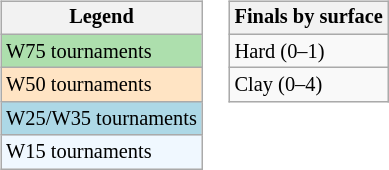<table>
<tr valign=top>
<td><br><table class=wikitable style="font-size:85%">
<tr>
<th>Legend</th>
</tr>
<tr style="background:#addfad;">
<td>W75 tournaments</td>
</tr>
<tr style="background:#ffe4c4;">
<td>W50 tournaments</td>
</tr>
<tr style="background:lightblue;">
<td>W25/W35 tournaments</td>
</tr>
<tr style="background:#f0f8ff;">
<td>W15 tournaments</td>
</tr>
</table>
</td>
<td><br><table class=wikitable style="font-size:85%">
<tr>
<th>Finals by surface</th>
</tr>
<tr>
<td>Hard (0–1)</td>
</tr>
<tr>
<td>Clay (0–4)</td>
</tr>
</table>
</td>
</tr>
</table>
